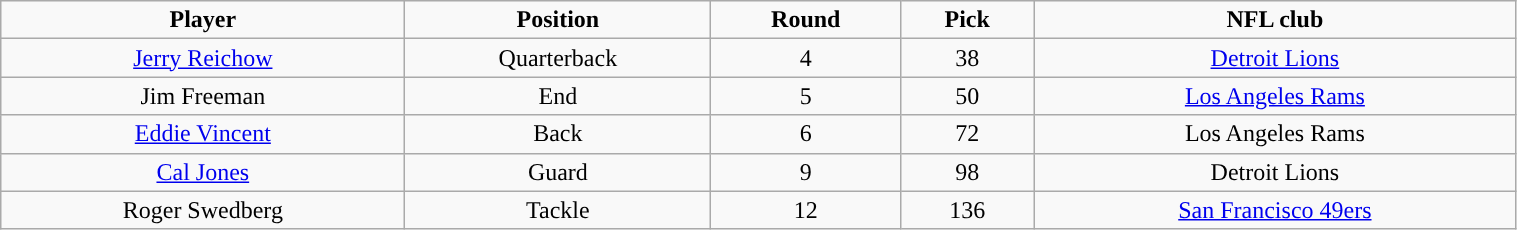<table class="wikitable" width="80%">
<tr align="center">
<td><strong>Player</strong></td>
<td><strong>Position</strong></td>
<td><strong>Round</strong></td>
<td><strong>Pick</strong></td>
<td><strong>NFL club</strong></td>
</tr>
<tr align="center" bgcolor="">
<td><a href='#'>Jerry Reichow</a></td>
<td>Quarterback</td>
<td>4</td>
<td>38</td>
<td><a href='#'>Detroit Lions</a></td>
</tr>
<tr align="center" bgcolor="">
<td>Jim Freeman</td>
<td>End</td>
<td>5</td>
<td>50</td>
<td><a href='#'>Los Angeles Rams</a></td>
</tr>
<tr align="center" bgcolor="">
<td><a href='#'>Eddie Vincent</a></td>
<td>Back</td>
<td>6</td>
<td>72</td>
<td>Los Angeles Rams</td>
</tr>
<tr align="center" bgcolor="">
<td><a href='#'>Cal Jones</a></td>
<td>Guard</td>
<td>9</td>
<td>98</td>
<td>Detroit Lions</td>
</tr>
<tr align="center" bgcolor="">
<td>Roger Swedberg</td>
<td>Tackle</td>
<td>12</td>
<td>136</td>
<td><a href='#'>San Francisco 49ers</a></td>
</tr>
</table>
